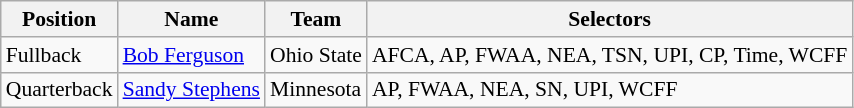<table class="wikitable" style="font-size: 90%">
<tr>
<th>Position</th>
<th>Name</th>
<th>Team</th>
<th>Selectors</th>
</tr>
<tr>
<td>Fullback</td>
<td><a href='#'>Bob Ferguson</a></td>
<td>Ohio State</td>
<td>AFCA, AP, FWAA, NEA, TSN, UPI, CP, Time, WCFF</td>
</tr>
<tr>
<td>Quarterback</td>
<td><a href='#'>Sandy Stephens</a></td>
<td>Minnesota</td>
<td>AP, FWAA, NEA, SN, UPI, WCFF</td>
</tr>
</table>
